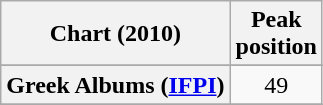<table class="wikitable sortable plainrowheaders" style="text-align:center">
<tr>
<th scope="col">Chart (2010)</th>
<th scope="col">Peak<br>position</th>
</tr>
<tr>
</tr>
<tr>
</tr>
<tr>
</tr>
<tr>
</tr>
<tr>
</tr>
<tr>
</tr>
<tr>
</tr>
<tr>
</tr>
<tr>
</tr>
<tr>
</tr>
<tr>
<th scope="row">Greek Albums (<a href='#'>IFPI</a>)</th>
<td>49</td>
</tr>
<tr>
</tr>
<tr>
</tr>
<tr>
</tr>
<tr>
</tr>
<tr>
</tr>
<tr>
</tr>
<tr>
</tr>
<tr>
</tr>
<tr>
</tr>
</table>
